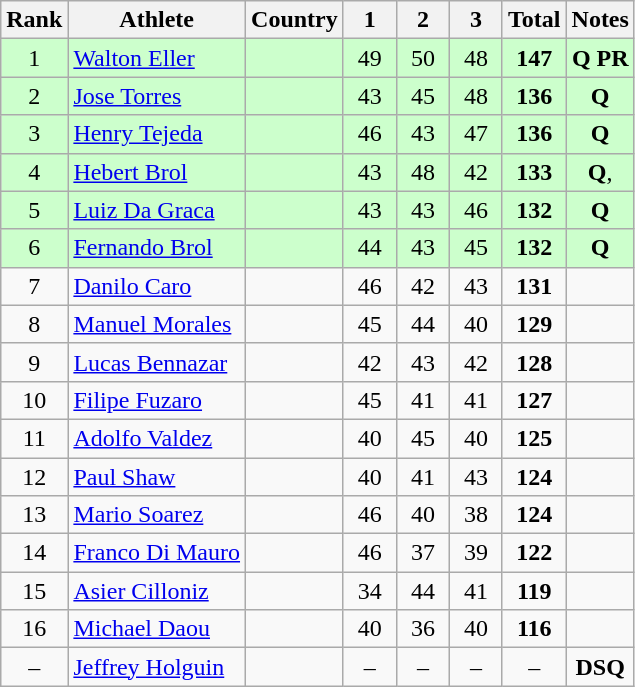<table class="wikitable sortable" style="text-align:center">
<tr>
<th>Rank</th>
<th>Athlete</th>
<th>Country</th>
<th class="unsortable" style="width: 28px">1</th>
<th class="unsortable" style="width: 28px">2</th>
<th class="unsortable" style="width: 28px">3</th>
<th>Total</th>
<th class="unsortable">Notes</th>
</tr>
<tr bgcolor=#ccffcc>
<td>1</td>
<td align="left"><a href='#'>Walton Eller</a></td>
<td align="left"></td>
<td>49</td>
<td>50</td>
<td>48</td>
<td><strong>147</strong></td>
<td><strong>Q</strong> <strong>PR</strong></td>
</tr>
<tr bgcolor=#ccffcc>
<td>2</td>
<td align="left"><a href='#'>Jose Torres</a></td>
<td align="left"></td>
<td>43</td>
<td>45</td>
<td>48</td>
<td><strong>136</strong></td>
<td><strong>Q</strong></td>
</tr>
<tr bgcolor=#ccffcc>
<td>3</td>
<td align="left"><a href='#'>Henry Tejeda</a></td>
<td align="left"></td>
<td>46</td>
<td>43</td>
<td>47</td>
<td><strong>136</strong></td>
<td><strong>Q</strong></td>
</tr>
<tr bgcolor=#ccffcc>
<td>4</td>
<td align="left"><a href='#'>Hebert Brol</a></td>
<td align="left"></td>
<td>43</td>
<td>48</td>
<td>42</td>
<td><strong>133</strong></td>
<td><strong>Q</strong>,</td>
</tr>
<tr bgcolor=#ccffcc>
<td>5</td>
<td align="left"><a href='#'>Luiz Da Graca</a></td>
<td align="left"></td>
<td>43</td>
<td>43</td>
<td>46</td>
<td><strong>132</strong></td>
<td><strong>Q</strong></td>
</tr>
<tr bgcolor=#ccffcc>
<td>6</td>
<td align="left"><a href='#'>Fernando Brol</a></td>
<td align="left"></td>
<td>44</td>
<td>43</td>
<td>45</td>
<td><strong>132</strong></td>
<td><strong>Q</strong></td>
</tr>
<tr>
<td>7</td>
<td align="left"><a href='#'>Danilo Caro</a></td>
<td align="left"></td>
<td>46</td>
<td>42</td>
<td>43</td>
<td><strong>131</strong></td>
<td></td>
</tr>
<tr>
<td>8</td>
<td align="left"><a href='#'>Manuel Morales</a></td>
<td align="left"></td>
<td>45</td>
<td>44</td>
<td>40</td>
<td><strong>129</strong></td>
<td></td>
</tr>
<tr>
<td>9</td>
<td align="left"><a href='#'>Lucas Bennazar</a></td>
<td align="left"></td>
<td>42</td>
<td>43</td>
<td>42</td>
<td><strong>128</strong></td>
<td></td>
</tr>
<tr>
<td>10</td>
<td align="left"><a href='#'>Filipe Fuzaro</a></td>
<td align="left"></td>
<td>45</td>
<td>41</td>
<td>41</td>
<td><strong>127</strong></td>
<td></td>
</tr>
<tr>
<td>11</td>
<td align="left"><a href='#'>Adolfo Valdez</a></td>
<td align="left"></td>
<td>40</td>
<td>45</td>
<td>40</td>
<td><strong>125</strong></td>
<td></td>
</tr>
<tr>
<td>12</td>
<td align="left"><a href='#'>Paul Shaw</a></td>
<td align="left"></td>
<td>40</td>
<td>41</td>
<td>43</td>
<td><strong>124</strong></td>
<td></td>
</tr>
<tr>
<td>13</td>
<td align="left"><a href='#'>Mario Soarez</a></td>
<td align="left"></td>
<td>46</td>
<td>40</td>
<td>38</td>
<td><strong>124</strong></td>
<td></td>
</tr>
<tr>
<td>14</td>
<td align="left"><a href='#'>Franco Di Mauro</a></td>
<td align="left"></td>
<td>46</td>
<td>37</td>
<td>39</td>
<td><strong>122</strong></td>
<td></td>
</tr>
<tr>
<td>15</td>
<td align="left"><a href='#'>Asier Cilloniz</a></td>
<td align="left"></td>
<td>34</td>
<td>44</td>
<td>41</td>
<td><strong>119</strong></td>
<td></td>
</tr>
<tr>
<td>16</td>
<td align="left"><a href='#'>Michael Daou</a></td>
<td align="left"></td>
<td>40</td>
<td>36</td>
<td>40</td>
<td><strong>116</strong></td>
<td></td>
</tr>
<tr>
<td>–</td>
<td align="left"><a href='#'>Jeffrey Holguin</a></td>
<td align="left"></td>
<td>–</td>
<td>–</td>
<td>–</td>
<td>–</td>
<td><strong>DSQ</strong></td>
</tr>
</table>
